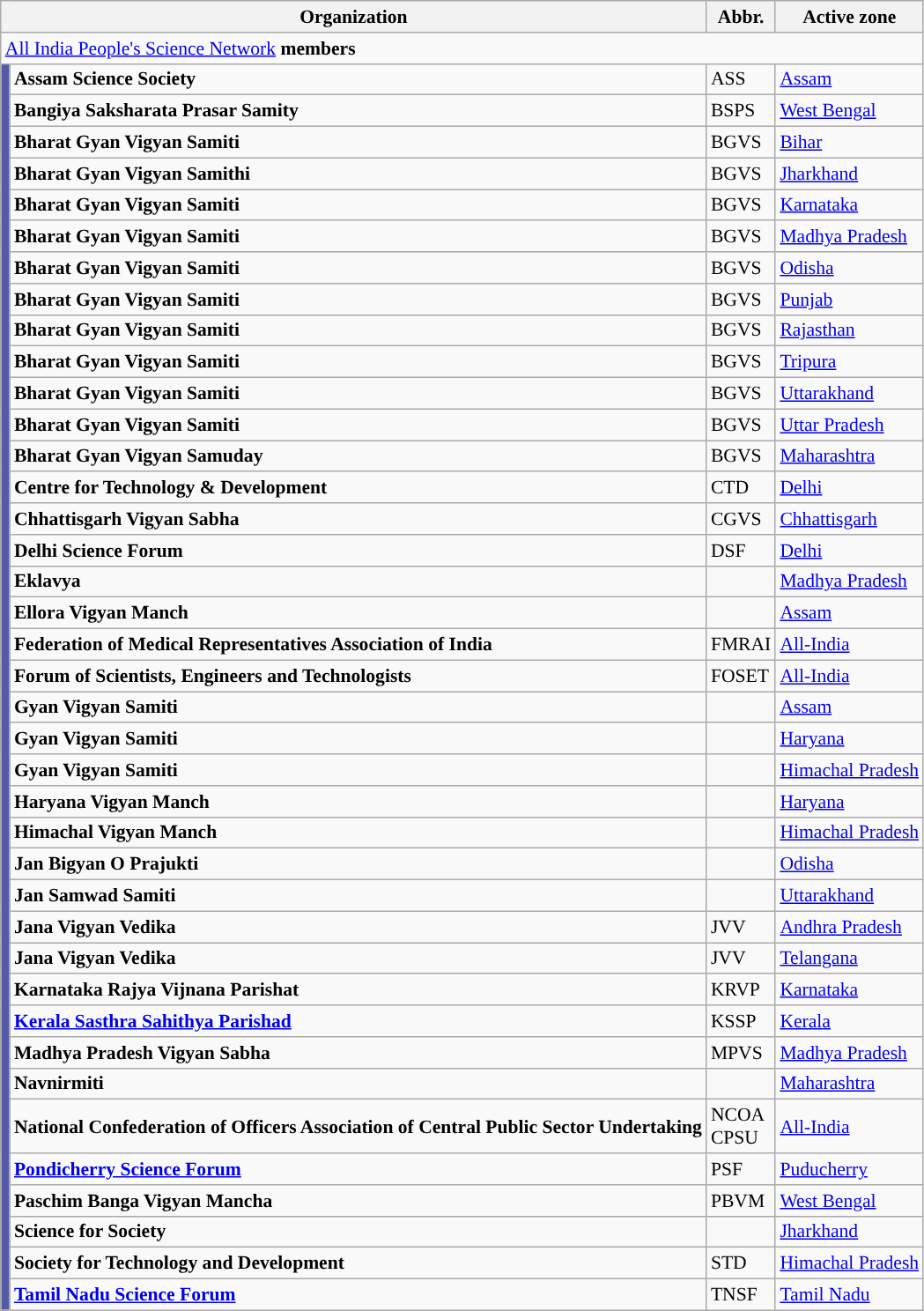<table class="wikitable" style="font-size:90%">
<tr>
<th colspan="2">Organization</th>
<th>Abbr.</th>
<th>Active zone</th>
</tr>
<tr>
<td colspan="4"><a href='#'>All India People's Science Network</a> <strong>members</strong></td>
</tr>
<tr>
<td rowspan="39" style="background-color:#545AA7"></td>
<td><strong>Assam Science Society</strong></td>
<td>ASS</td>
<td><a href='#'>Assam</a></td>
</tr>
<tr>
<td><strong>Bangiya Saksharata Prasar Samity</strong></td>
<td>BSPS</td>
<td><a href='#'>West Bengal</a></td>
</tr>
<tr>
<td><strong>Bharat Gyan Vigyan Samiti</strong></td>
<td>BGVS</td>
<td><a href='#'>Bihar</a></td>
</tr>
<tr>
<td><strong>Bharat Gyan Vigyan Samithi</strong></td>
<td>BGVS</td>
<td><a href='#'>Jharkhand</a></td>
</tr>
<tr>
<td><strong>Bharat Gyan Vigyan Samiti</strong></td>
<td>BGVS</td>
<td><a href='#'>Karnataka</a></td>
</tr>
<tr>
<td><strong>Bharat Gyan Vigyan Samiti</strong></td>
<td>BGVS</td>
<td><a href='#'>Madhya Pradesh</a></td>
</tr>
<tr>
<td><strong>Bharat Gyan Vigyan Samiti</strong></td>
<td>BGVS</td>
<td><a href='#'>Odisha</a></td>
</tr>
<tr>
<td><strong>Bharat Gyan Vigyan Samiti</strong></td>
<td>BGVS</td>
<td><a href='#'>Punjab</a></td>
</tr>
<tr>
<td><strong>Bharat Gyan Vigyan Samiti</strong></td>
<td>BGVS</td>
<td><a href='#'>Rajasthan</a></td>
</tr>
<tr>
<td><strong>Bharat Gyan Vigyan Samiti</strong></td>
<td>BGVS</td>
<td><a href='#'>Tripura</a></td>
</tr>
<tr>
<td><strong>Bharat Gyan Vigyan Samiti</strong></td>
<td>BGVS</td>
<td><a href='#'>Uttarakhand</a></td>
</tr>
<tr>
<td><strong>Bharat Gyan Vigyan Samiti</strong></td>
<td>BGVS</td>
<td><a href='#'>Uttar Pradesh</a></td>
</tr>
<tr>
<td><strong>Bharat Gyan Vigyan Samuday</strong></td>
<td>BGVS</td>
<td><a href='#'>Maharashtra</a></td>
</tr>
<tr>
<td><strong>Centre for Technology & Development</strong></td>
<td>CTD</td>
<td><a href='#'>Delhi</a></td>
</tr>
<tr>
<td><strong>Chhattisgarh Vigyan Sabha</strong></td>
<td>CGVS</td>
<td><a href='#'>Chhattisgarh</a></td>
</tr>
<tr>
<td><strong>Delhi Science Forum</strong></td>
<td>DSF</td>
<td><a href='#'>Delhi</a></td>
</tr>
<tr>
<td><strong>Eklavya</strong></td>
<td></td>
<td><a href='#'>Madhya Pradesh</a></td>
</tr>
<tr>
<td><strong>Ellora Vigyan Manch</strong></td>
<td></td>
<td><a href='#'>Assam</a></td>
</tr>
<tr>
<td><strong>Federation of Medical Representatives Association of India</strong></td>
<td>FMRAI</td>
<td><a href='#'>All-India</a></td>
</tr>
<tr>
<td><strong>Forum of Scientists, Engineers and Technologists</strong></td>
<td>FOSET</td>
<td><a href='#'>All-India</a></td>
</tr>
<tr>
<td><strong>Gyan Vigyan Samiti</strong></td>
<td></td>
<td><a href='#'>Assam</a></td>
</tr>
<tr>
<td><strong>Gyan Vigyan Samiti</strong></td>
<td></td>
<td><a href='#'>Haryana</a></td>
</tr>
<tr>
<td><strong>Gyan Vigyan Samiti</strong></td>
<td></td>
<td><a href='#'>Himachal Pradesh</a></td>
</tr>
<tr>
<td><strong>Haryana Vigyan Manch</strong></td>
<td></td>
<td><a href='#'>Haryana</a></td>
</tr>
<tr>
<td><strong>Himachal Vigyan Manch</strong></td>
<td></td>
<td><a href='#'>Himachal Pradesh</a></td>
</tr>
<tr>
<td><strong>Jan Bigyan O Prajukti</strong></td>
<td></td>
<td><a href='#'>Odisha</a></td>
</tr>
<tr>
<td><strong>Jan Samwad Samiti</strong></td>
<td></td>
<td><a href='#'>Uttarakhand</a></td>
</tr>
<tr>
<td><strong>Jana Vigyan Vedika</strong></td>
<td>JVV</td>
<td><a href='#'>Andhra Pradesh</a></td>
</tr>
<tr>
<td><strong>Jana Vigyan Vedika</strong></td>
<td>JVV</td>
<td><a href='#'>Telangana</a></td>
</tr>
<tr>
<td><strong>Karnataka Rajya Vijnana Parishat</strong></td>
<td>KRVP</td>
<td><a href='#'>Karnataka</a></td>
</tr>
<tr>
<td><strong><a href='#'>Kerala Sasthra Sahithya Parishad</a></strong></td>
<td>KSSP</td>
<td><a href='#'>Kerala</a></td>
</tr>
<tr>
<td><strong>Madhya Pradesh Vigyan Sabha</strong></td>
<td>MPVS</td>
<td><a href='#'>Madhya Pradesh</a></td>
</tr>
<tr>
<td><strong>Navnirmiti</strong></td>
<td></td>
<td><a href='#'>Maharashtra</a></td>
</tr>
<tr>
<td><strong>National Confederation of Officers Association of Central Public Sector Undertaking</strong></td>
<td>NCOA<br>CPSU</td>
<td><a href='#'>All-India</a></td>
</tr>
<tr>
<td><strong><a href='#'>Pondicherry Science Forum</a></strong></td>
<td>PSF</td>
<td><a href='#'>Puducherry</a></td>
</tr>
<tr>
<td><strong>Paschim Banga Vigyan Mancha</strong></td>
<td>PBVM</td>
<td><a href='#'>West Bengal</a></td>
</tr>
<tr>
<td><strong>Science for Society</strong></td>
<td></td>
<td><a href='#'>Jharkhand</a></td>
</tr>
<tr>
<td><strong>Society for Technology and Development</strong></td>
<td>STD</td>
<td><a href='#'>Himachal Pradesh</a></td>
</tr>
<tr>
<td><strong><a href='#'>Tamil Nadu Science Forum</a></strong></td>
<td>TNSF</td>
<td><a href='#'>Tamil Nadu</a></td>
</tr>
</table>
